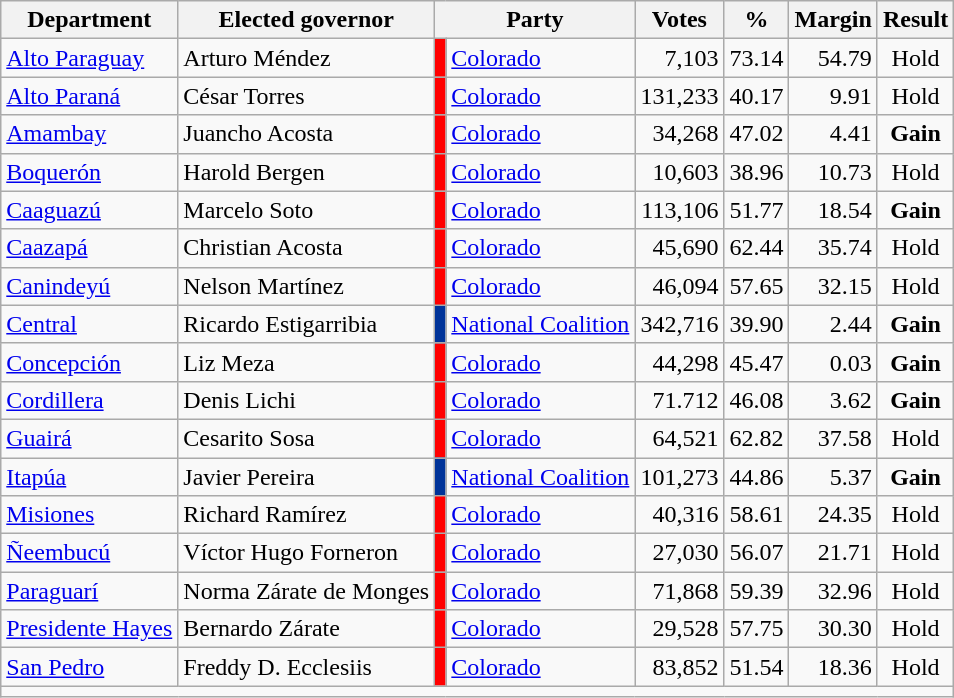<table class=wikitable style=text-align:left>
<tr>
<th>Department</th>
<th>Elected governor</th>
<th colspan=2>Party</th>
<th>Votes</th>
<th>%</th>
<th>Margin</th>
<th>Result</th>
</tr>
<tr>
<td> <a href='#'>Alto Paraguay</a></td>
<td>Arturo Méndez</td>
<td bgcolor=Red></td>
<td align=left><a href='#'>Colorado</a></td>
<td align=right>7,103</td>
<td align=right>73.14</td>
<td align=right>54.79</td>
<td align=center>Hold</td>
</tr>
<tr>
<td> <a href='#'>Alto Paraná</a></td>
<td>César Torres</td>
<td bgcolor=Red></td>
<td align=left><a href='#'>Colorado</a></td>
<td align=right>131,233</td>
<td align=right>40.17</td>
<td align=right>9.91</td>
<td align=center>Hold</td>
</tr>
<tr>
<td> <a href='#'>Amambay</a></td>
<td>Juancho Acosta</td>
<td bgcolor=Red></td>
<td align=left><a href='#'>Colorado</a></td>
<td align=right>34,268</td>
<td align=right>47.02</td>
<td align=right>4.41</td>
<td align=center><strong>Gain</strong></td>
</tr>
<tr>
<td> <a href='#'>Boquerón</a></td>
<td>Harold Bergen</td>
<td bgcolor=Red></td>
<td align=left><a href='#'>Colorado</a></td>
<td align=right>10,603</td>
<td align=right>38.96</td>
<td align=right>10.73</td>
<td align=center>Hold</td>
</tr>
<tr>
<td> <a href='#'>Caaguazú</a></td>
<td>Marcelo Soto</td>
<td bgcolor=Red></td>
<td align=left><a href='#'>Colorado</a></td>
<td align=right>113,106</td>
<td align=right>51.77</td>
<td align=right>18.54</td>
<td align=center><strong>Gain</strong></td>
</tr>
<tr>
<td> <a href='#'>Caazapá</a></td>
<td>Christian Acosta</td>
<td bgcolor=Red></td>
<td align=left><a href='#'>Colorado</a></td>
<td align=right>45,690</td>
<td align=right>62.44</td>
<td align=right>35.74</td>
<td align=center>Hold</td>
</tr>
<tr>
<td> <a href='#'>Canindeyú</a></td>
<td>Nelson Martínez</td>
<td bgcolor=Red></td>
<td align=left><a href='#'>Colorado</a></td>
<td align=right>46,094</td>
<td align=right>57.65</td>
<td align=right>32.15</td>
<td align=center>Hold</td>
</tr>
<tr>
<td> <a href='#'>Central</a></td>
<td>Ricardo Estigarribia</td>
<td bgcolor=#003399></td>
<td align=left><a href='#'>National Coalition</a></td>
<td align=right>342,716</td>
<td align=right>39.90</td>
<td align=right>2.44</td>
<td align=center><strong>Gain</strong></td>
</tr>
<tr>
<td> <a href='#'>Concepción</a></td>
<td>Liz Meza</td>
<td bgcolor=Red></td>
<td align=left><a href='#'>Colorado</a></td>
<td align=right>44,298</td>
<td align=right>45.47</td>
<td align=right>0.03</td>
<td align=center><strong>Gain</strong></td>
</tr>
<tr>
<td> <a href='#'>Cordillera</a></td>
<td>Denis Lichi</td>
<td bgcolor=Red></td>
<td align=left><a href='#'>Colorado</a></td>
<td align=right>71.712</td>
<td align=right>46.08</td>
<td align=right>3.62</td>
<td align=center><strong>Gain</strong></td>
</tr>
<tr>
<td> <a href='#'>Guairá</a></td>
<td>Cesarito Sosa</td>
<td bgcolor=Red></td>
<td align=left><a href='#'>Colorado</a></td>
<td align=right>64,521</td>
<td align=right>62.82</td>
<td align=right>37.58</td>
<td align=center>Hold</td>
</tr>
<tr>
<td> <a href='#'>Itapúa</a></td>
<td>Javier Pereira</td>
<td bgcolor=#003399></td>
<td align=left><a href='#'>National Coalition</a></td>
<td align=right>101,273</td>
<td align=right>44.86</td>
<td align=right>5.37</td>
<td align=center><strong>Gain</strong></td>
</tr>
<tr>
<td> <a href='#'>Misiones</a></td>
<td>Richard Ramírez</td>
<td bgcolor=Red></td>
<td align=left><a href='#'>Colorado</a></td>
<td align=right>40,316</td>
<td align=right>58.61</td>
<td align=right>24.35</td>
<td align=center>Hold</td>
</tr>
<tr>
<td> <a href='#'>Ñeembucú</a></td>
<td>Víctor Hugo Forneron</td>
<td bgcolor=Red></td>
<td align=left><a href='#'>Colorado</a></td>
<td align=right>27,030</td>
<td align=right>56.07</td>
<td align=right>21.71</td>
<td align=center>Hold</td>
</tr>
<tr>
<td> <a href='#'>Paraguarí</a></td>
<td>Norma Zárate de Monges</td>
<td bgcolor=Red></td>
<td align=left><a href='#'>Colorado</a></td>
<td align=right>71,868</td>
<td align=right>59.39</td>
<td align=right>32.96</td>
<td align=center>Hold</td>
</tr>
<tr>
<td> <a href='#'>Presidente Hayes</a></td>
<td>Bernardo Zárate</td>
<td bgcolor=Red></td>
<td align=left><a href='#'>Colorado</a></td>
<td align=right>29,528</td>
<td align=right>57.75</td>
<td align=right>30.30</td>
<td align=center>Hold</td>
</tr>
<tr>
<td> <a href='#'>San Pedro</a></td>
<td>Freddy D. Ecclesiis</td>
<td bgcolor=Red></td>
<td align=left><a href='#'>Colorado</a></td>
<td align=right>83,852</td>
<td align=right>51.54</td>
<td align=right>18.36</td>
<td align=center>Hold</td>
</tr>
<tr>
<td colspan=8></td>
</tr>
</table>
